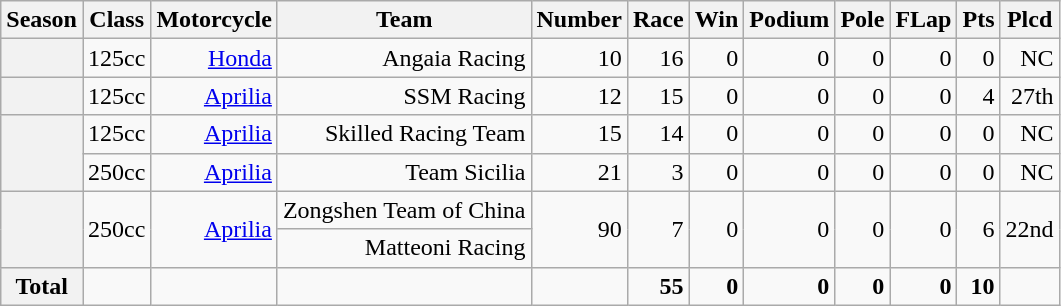<table class="wikitable" style=text-align:right>
<tr>
<th>Season</th>
<th>Class</th>
<th>Motorcycle</th>
<th>Team</th>
<th>Number</th>
<th>Race</th>
<th>Win</th>
<th>Podium</th>
<th>Pole</th>
<th>FLap</th>
<th>Pts</th>
<th>Plcd</th>
</tr>
<tr>
<th></th>
<td>125cc</td>
<td><a href='#'>Honda</a></td>
<td>Angaia Racing</td>
<td>10</td>
<td>16</td>
<td>0</td>
<td>0</td>
<td>0</td>
<td>0</td>
<td>0</td>
<td>NC</td>
</tr>
<tr>
<th></th>
<td>125cc</td>
<td><a href='#'>Aprilia</a></td>
<td>SSM Racing</td>
<td>12</td>
<td>15</td>
<td>0</td>
<td>0</td>
<td>0</td>
<td>0</td>
<td>4</td>
<td>27th</td>
</tr>
<tr>
<th rowspan=2></th>
<td>125cc</td>
<td><a href='#'>Aprilia</a></td>
<td>Skilled Racing Team</td>
<td>15</td>
<td>14</td>
<td>0</td>
<td>0</td>
<td>0</td>
<td>0</td>
<td>0</td>
<td>NC</td>
</tr>
<tr>
<td>250cc</td>
<td><a href='#'>Aprilia</a></td>
<td>Team Sicilia</td>
<td>21</td>
<td>3</td>
<td>0</td>
<td>0</td>
<td>0</td>
<td>0</td>
<td>0</td>
<td>NC</td>
</tr>
<tr>
<th rowspan=2></th>
<td rowspan=2>250cc</td>
<td rowspan=2><a href='#'>Aprilia</a></td>
<td>Zongshen Team of China</td>
<td rowspan=2>90</td>
<td rowspan=2>7</td>
<td rowspan=2>0</td>
<td rowspan=2>0</td>
<td rowspan=2>0</td>
<td rowspan=2>0</td>
<td rowspan=2>6</td>
<td rowspan=2>22nd</td>
</tr>
<tr>
<td>Matteoni Racing</td>
</tr>
<tr>
<th>Total</th>
<td></td>
<td></td>
<td></td>
<td></td>
<td><strong>55</strong></td>
<td><strong>0</strong></td>
<td><strong>0</strong></td>
<td><strong>0</strong></td>
<td><strong>0</strong></td>
<td><strong>10</strong></td>
<td></td>
</tr>
</table>
